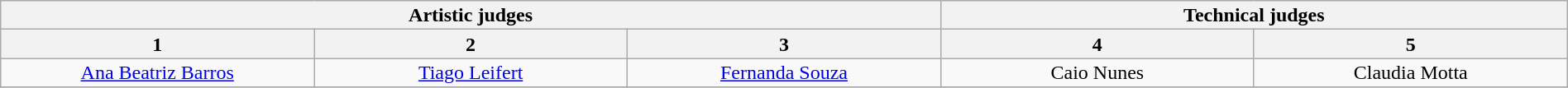<table class="wikitable" style="font-size:100%; line-height:16px; text-align:center" width="100%">
<tr>
<th colspan=3>Artistic judges</th>
<th colspan=2>Technical judges</th>
</tr>
<tr>
<th width="20.0%">1</th>
<th width="20.0%">2</th>
<th width="20.0%">3</th>
<th width="20.0%">4</th>
<th width="20.0%">5</th>
</tr>
<tr>
<td><a href='#'>Ana Beatriz Barros</a></td>
<td><a href='#'>Tiago Leifert</a></td>
<td><a href='#'>Fernanda Souza</a></td>
<td>Caio Nunes</td>
<td>Claudia Motta</td>
</tr>
<tr>
</tr>
</table>
